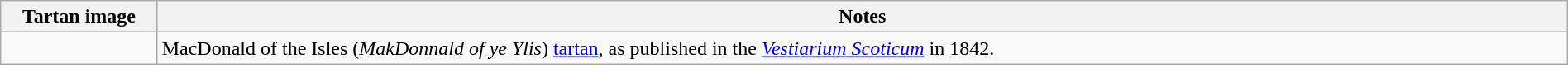<table class="wikitable" width=100%>
<tr>
<th width=10%>Tartan image</th>
<th width=90%>Notes</th>
</tr>
<tr>
<td></td>
<td>MacDonald of the Isles (<em>MakDonnald of ye Ylis</em>) <a href='#'>tartan</a>, as published in the <em><a href='#'>Vestiarium Scoticum</a></em> in 1842.</td>
</tr>
</table>
